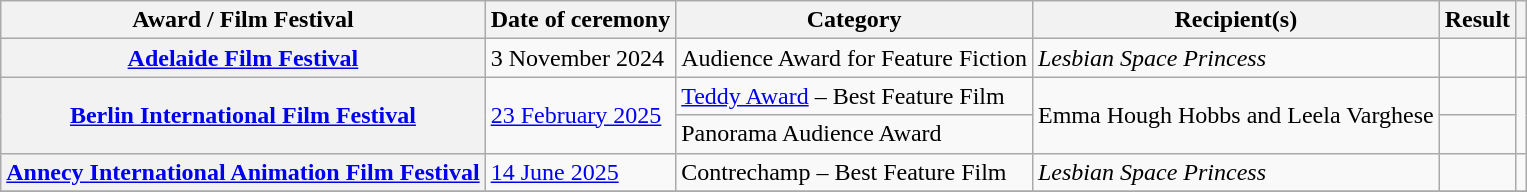<table class="wikitable sortable plainrowheaders">
<tr>
<th scope="col">Award / Film Festival</th>
<th scope="col">Date of ceremony</th>
<th scope="col">Category</th>
<th scope="col">Recipient(s)</th>
<th scope="col">Result</th>
<th scope="col" class="unsortable"></th>
</tr>
<tr>
<th scope="row"><a href='#'>Adelaide Film Festival</a></th>
<td>3 November 2024</td>
<td>Audience Award for Feature Fiction</td>
<td><em>Lesbian Space Princess</em></td>
<td></td>
<td align="center"></td>
</tr>
<tr>
<th scope="row" rowspan="2"><a href='#'>Berlin International Film Festival</a></th>
<td rowspan="2"><a href='#'>23 February 2025</a></td>
<td><a href='#'>Teddy Award</a> – Best Feature Film</td>
<td rowspan="2">Emma Hough Hobbs and Leela Varghese</td>
<td></td>
<td rowspan="2" align="center"></td>
</tr>
<tr>
<td>Panorama Audience Award</td>
<td></td>
</tr>
<tr>
<th scope="row"><a href='#'>Annecy International Animation Film Festival</a></th>
<td><a href='#'>14 June 2025</a></td>
<td>Contrechamp – Best Feature Film</td>
<td><em>Lesbian Space Princess</em></td>
<td></td>
<td align="center"></td>
</tr>
<tr>
</tr>
</table>
